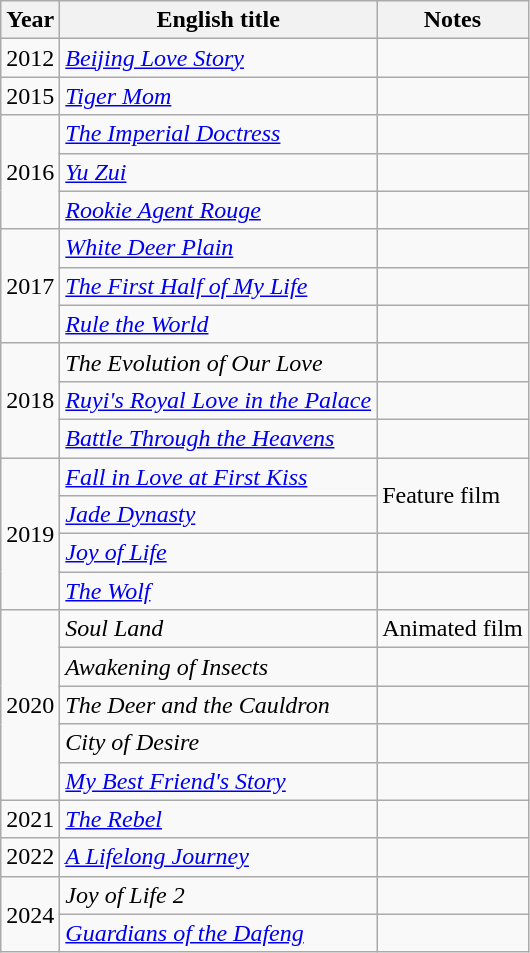<table class="wikitable">
<tr>
<th>Year</th>
<th>English title</th>
<th>Notes<br></th>
</tr>
<tr>
<td>2012</td>
<td><a href='#'><em>Beijing Love Story</em></a></td>
<td></td>
</tr>
<tr>
<td>2015</td>
<td><a href='#'><em>Tiger Mom</em></a></td>
<td></td>
</tr>
<tr>
<td rowspan="3">2016</td>
<td><em><a href='#'>The Imperial Doctress</a></em></td>
<td></td>
</tr>
<tr>
<td><em><a href='#'>Yu Zui</a></em></td>
<td></td>
</tr>
<tr>
<td><em><a href='#'>Rookie Agent Rouge</a></em></td>
<td></td>
</tr>
<tr>
<td rowspan="3">2017</td>
<td><a href='#'><em>White Deer Plain</em></a></td>
<td></td>
</tr>
<tr>
<td><em><a href='#'>The First Half of My Life</a></em></td>
<td></td>
</tr>
<tr>
<td><a href='#'><em>Rule the World</em></a></td>
<td></td>
</tr>
<tr>
<td rowspan="3">2018</td>
<td><em>The Evolution of Our Love</em></td>
<td></td>
</tr>
<tr>
<td><em><a href='#'>Ruyi's Royal Love in the Palace</a></em></td>
<td></td>
</tr>
<tr>
<td><em><a href='#'>Battle Through the Heavens</a></em></td>
<td></td>
</tr>
<tr>
<td rowspan="4">2019</td>
<td><em><a href='#'>Fall in Love at First Kiss</a></em></td>
<td rowspan="2">Feature film</td>
</tr>
<tr>
<td><a href='#'><em>Jade Dynasty</em></a></td>
</tr>
<tr>
<td><a href='#'><em>Joy of Life</em></a></td>
<td></td>
</tr>
<tr>
<td><a href='#'><em>The Wolf</em></a></td>
<td></td>
</tr>
<tr>
<td rowspan="5">2020</td>
<td><em>Soul Land</em></td>
<td>Animated film</td>
</tr>
<tr>
<td><em>Awakening of Insects</em></td>
<td></td>
</tr>
<tr>
<td><em>The Deer and the Cauldron</em></td>
<td></td>
</tr>
<tr>
<td><em>City of Desire</em></td>
<td></td>
</tr>
<tr>
<td><em><a href='#'>My Best Friend's Story</a></em></td>
<td></td>
</tr>
<tr>
<td>2021</td>
<td><a href='#'><em>The Rebel</em></a></td>
<td></td>
</tr>
<tr>
<td>2022</td>
<td><em><a href='#'>A Lifelong Journey</a></em></td>
<td></td>
</tr>
<tr>
<td rowspan="2">2024</td>
<td><em>Joy of Life 2</em></td>
<td></td>
</tr>
<tr>
<td><em><a href='#'>Guardians of the Dafeng</a></em></td>
<td></td>
</tr>
</table>
